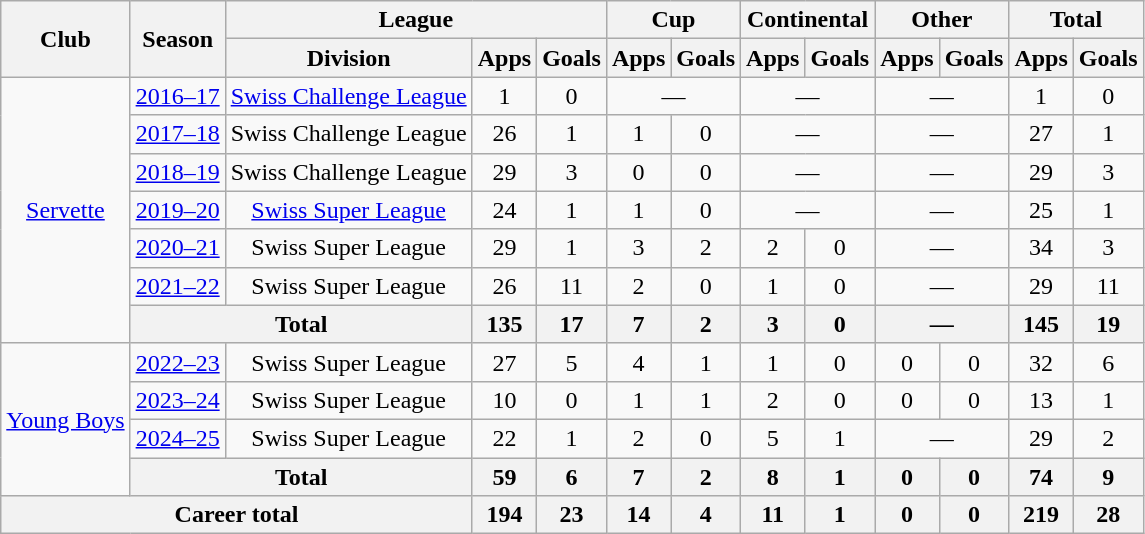<table class="wikitable" style="text-align:center">
<tr>
<th rowspan="2">Club</th>
<th rowspan="2">Season</th>
<th colspan="3">League</th>
<th colspan="2">Cup</th>
<th colspan="2">Continental</th>
<th colspan="2">Other</th>
<th colspan="2">Total</th>
</tr>
<tr>
<th>Division</th>
<th>Apps</th>
<th>Goals</th>
<th>Apps</th>
<th>Goals</th>
<th>Apps</th>
<th>Goals</th>
<th>Apps</th>
<th>Goals</th>
<th>Apps</th>
<th>Goals</th>
</tr>
<tr>
<td rowspan="7"><a href='#'>Servette</a></td>
<td><a href='#'>2016–17</a></td>
<td><a href='#'>Swiss Challenge League</a></td>
<td>1</td>
<td>0</td>
<td colspan="2">—</td>
<td colspan="2">—</td>
<td colspan="2">—</td>
<td>1</td>
<td>0</td>
</tr>
<tr>
<td><a href='#'>2017–18</a></td>
<td>Swiss Challenge League</td>
<td>26</td>
<td>1</td>
<td>1</td>
<td>0</td>
<td colspan="2">—</td>
<td colspan="2">—</td>
<td>27</td>
<td>1</td>
</tr>
<tr>
<td><a href='#'>2018–19</a></td>
<td>Swiss Challenge League</td>
<td>29</td>
<td>3</td>
<td>0</td>
<td>0</td>
<td colspan="2">—</td>
<td colspan="2">—</td>
<td>29</td>
<td>3</td>
</tr>
<tr>
<td><a href='#'>2019–20</a></td>
<td><a href='#'>Swiss Super League</a></td>
<td>24</td>
<td>1</td>
<td>1</td>
<td>0</td>
<td colspan="2">—</td>
<td colspan="2">—</td>
<td>25</td>
<td>1</td>
</tr>
<tr>
<td><a href='#'>2020–21</a></td>
<td>Swiss Super League</td>
<td>29</td>
<td>1</td>
<td>3</td>
<td>2</td>
<td>2</td>
<td>0</td>
<td colspan="2">—</td>
<td>34</td>
<td>3</td>
</tr>
<tr>
<td><a href='#'>2021–22</a></td>
<td>Swiss Super League</td>
<td>26</td>
<td>11</td>
<td>2</td>
<td>0</td>
<td>1</td>
<td>0</td>
<td colspan="2">—</td>
<td>29</td>
<td>11</td>
</tr>
<tr>
<th colspan="2">Total</th>
<th>135</th>
<th>17</th>
<th>7</th>
<th>2</th>
<th>3</th>
<th>0</th>
<th colspan="2">—</th>
<th>145</th>
<th>19</th>
</tr>
<tr>
<td rowspan="4"><a href='#'>Young Boys</a></td>
<td><a href='#'>2022–23</a></td>
<td>Swiss Super League</td>
<td>27</td>
<td>5</td>
<td>4</td>
<td>1</td>
<td>1</td>
<td>0</td>
<td>0</td>
<td>0</td>
<td>32</td>
<td>6</td>
</tr>
<tr>
<td><a href='#'>2023–24</a></td>
<td>Swiss Super League</td>
<td>10</td>
<td>0</td>
<td>1</td>
<td>1</td>
<td>2</td>
<td>0</td>
<td>0</td>
<td>0</td>
<td>13</td>
<td>1</td>
</tr>
<tr>
<td><a href='#'>2024–25</a></td>
<td>Swiss Super League</td>
<td>22</td>
<td>1</td>
<td>2</td>
<td>0</td>
<td>5</td>
<td>1</td>
<td colspan="2">—</td>
<td>29</td>
<td>2</td>
</tr>
<tr>
<th colspan="2">Total</th>
<th>59</th>
<th>6</th>
<th>7</th>
<th>2</th>
<th>8</th>
<th>1</th>
<th>0</th>
<th>0</th>
<th>74</th>
<th>9</th>
</tr>
<tr>
<th colspan="3">Career total</th>
<th>194</th>
<th>23</th>
<th>14</th>
<th>4</th>
<th>11</th>
<th>1</th>
<th>0</th>
<th>0</th>
<th>219</th>
<th>28</th>
</tr>
</table>
